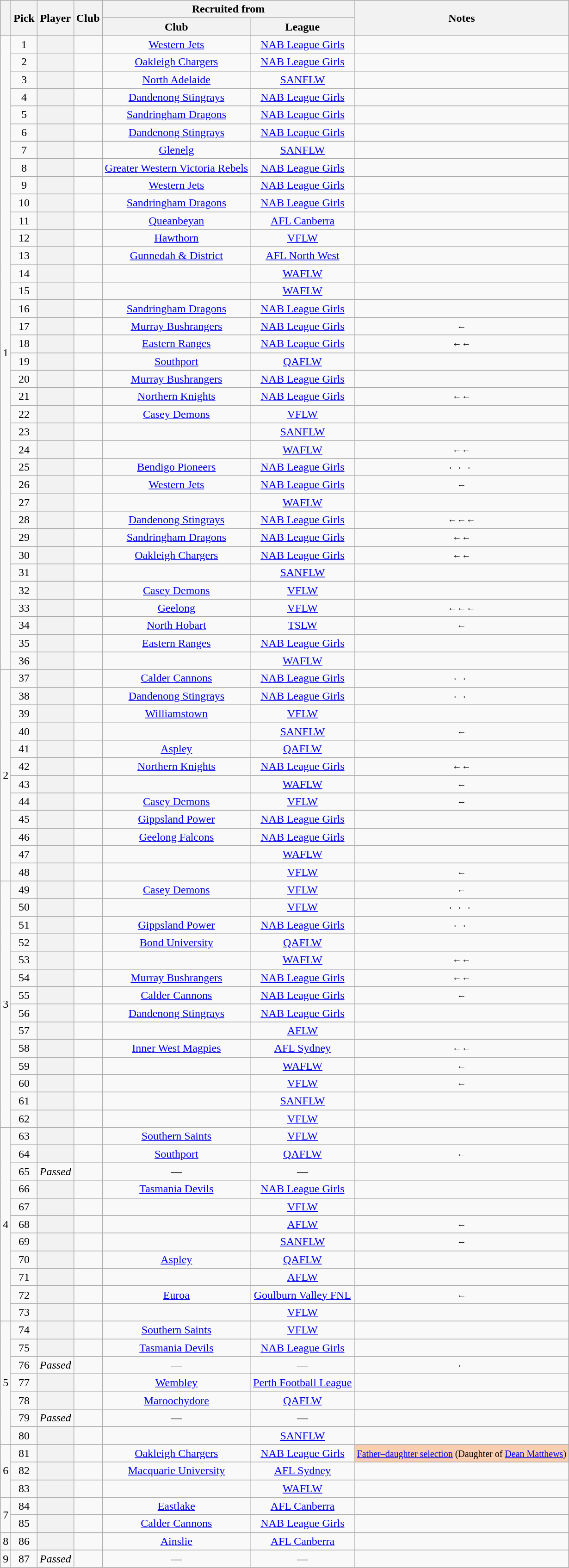<table class="wikitable sortable plainrowheaders" style="text-align:center;">
<tr>
<th scope="col" rowspan=2></th>
<th scope="col" rowspan=2>Pick</th>
<th scope="col" rowspan=2>Player</th>
<th scope="col" rowspan=2>Club</th>
<th scope="col" colspan=2>Recruited from</th>
<th scope="col" class="unsortable" rowspan=2>Notes</th>
</tr>
<tr>
<th scope="col">Club</th>
<th scope="col">League</th>
</tr>
<tr>
<td rowspan=36>1</td>
<td>1</td>
<th scope="row"></th>
<td></td>
<td><a href='#'>Western Jets</a></td>
<td><a href='#'>NAB League Girls</a></td>
<td></td>
</tr>
<tr>
<td>2</td>
<th scope="row"></th>
<td></td>
<td><a href='#'>Oakleigh Chargers</a></td>
<td><a href='#'>NAB League Girls</a></td>
<td></td>
</tr>
<tr>
<td>3</td>
<th scope="row"></th>
<td></td>
<td><a href='#'>North Adelaide</a></td>
<td><a href='#'>SANFLW</a></td>
<td></td>
</tr>
<tr>
<td>4</td>
<th scope="row"></th>
<td></td>
<td><a href='#'>Dandenong Stingrays</a></td>
<td><a href='#'>NAB League Girls</a></td>
<td></td>
</tr>
<tr>
<td>5</td>
<th scope="row"></th>
<td></td>
<td><a href='#'>Sandringham Dragons</a></td>
<td><a href='#'>NAB League Girls</a></td>
<td></td>
</tr>
<tr>
<td>6</td>
<th scope="row"></th>
<td></td>
<td><a href='#'>Dandenong Stingrays</a></td>
<td><a href='#'>NAB League Girls</a></td>
<td></td>
</tr>
<tr>
<td>7</td>
<th scope="row"></th>
<td></td>
<td><a href='#'>Glenelg</a></td>
<td><a href='#'>SANFLW</a></td>
<td></td>
</tr>
<tr>
<td>8</td>
<th scope="row"></th>
<td></td>
<td><a href='#'>Greater Western Victoria Rebels</a></td>
<td><a href='#'>NAB League Girls</a></td>
<td></td>
</tr>
<tr>
<td>9</td>
<th scope="row"></th>
<td></td>
<td><a href='#'>Western Jets</a></td>
<td><a href='#'>NAB League Girls</a></td>
<td></td>
</tr>
<tr>
<td>10</td>
<th scope="row"></th>
<td></td>
<td><a href='#'>Sandringham Dragons</a></td>
<td><a href='#'>NAB League Girls</a></td>
<td></td>
</tr>
<tr>
<td>11</td>
<th scope="row"></th>
<td></td>
<td><a href='#'>Queanbeyan</a></td>
<td><a href='#'>AFL Canberra</a></td>
<td></td>
</tr>
<tr>
<td>12</td>
<th scope="row"></th>
<td></td>
<td><a href='#'>Hawthorn</a></td>
<td><a href='#'>VFLW</a></td>
<td></td>
</tr>
<tr>
<td>13</td>
<th scope="row"></th>
<td></td>
<td><a href='#'>Gunnedah & District</a></td>
<td><a href='#'>AFL North West</a></td>
<td></td>
</tr>
<tr>
<td>14</td>
<th scope="row"></th>
<td></td>
<td></td>
<td><a href='#'>WAFLW</a></td>
<td></td>
</tr>
<tr>
<td>15</td>
<th scope="row"></th>
<td></td>
<td></td>
<td><a href='#'>WAFLW</a></td>
<td></td>
</tr>
<tr>
<td>16</td>
<th scope="row"></th>
<td></td>
<td><a href='#'>Sandringham Dragons</a></td>
<td><a href='#'>NAB League Girls</a></td>
<td></td>
</tr>
<tr>
<td>17</td>
<th scope="row"></th>
<td></td>
<td><a href='#'>Murray Bushrangers</a></td>
<td><a href='#'>NAB League Girls</a></td>
<td><small>←</small></td>
</tr>
<tr>
<td>18</td>
<th scope="row"></th>
<td></td>
<td><a href='#'>Eastern Ranges</a></td>
<td><a href='#'>NAB League Girls</a></td>
<td><small>←←</small></td>
</tr>
<tr>
<td>19</td>
<th scope="row"></th>
<td></td>
<td><a href='#'>Southport</a></td>
<td><a href='#'>QAFLW</a></td>
<td></td>
</tr>
<tr>
<td>20</td>
<th scope="row"></th>
<td></td>
<td><a href='#'>Murray Bushrangers</a></td>
<td><a href='#'>NAB League Girls</a></td>
<td></td>
</tr>
<tr>
<td>21</td>
<th scope="row"></th>
<td></td>
<td><a href='#'>Northern Knights</a></td>
<td><a href='#'>NAB League Girls</a></td>
<td><small>←←</small></td>
</tr>
<tr>
<td>22</td>
<th scope="row"></th>
<td></td>
<td><a href='#'>Casey Demons</a></td>
<td><a href='#'>VFLW</a></td>
<td></td>
</tr>
<tr>
<td>23</td>
<th scope="row"></th>
<td></td>
<td></td>
<td><a href='#'>SANFLW</a></td>
<td></td>
</tr>
<tr>
<td>24</td>
<th scope="row"></th>
<td></td>
<td></td>
<td><a href='#'>WAFLW</a></td>
<td><small>←←</small></td>
</tr>
<tr>
<td>25</td>
<th scope="row"></th>
<td></td>
<td><a href='#'>Bendigo Pioneers</a></td>
<td><a href='#'>NAB League Girls</a></td>
<td><small>←←←</small></td>
</tr>
<tr>
<td>26</td>
<th scope="row"></th>
<td></td>
<td><a href='#'>Western Jets</a></td>
<td><a href='#'>NAB League Girls</a></td>
<td><small>←</small></td>
</tr>
<tr>
<td>27</td>
<th scope="row"></th>
<td></td>
<td></td>
<td><a href='#'>WAFLW</a></td>
<td></td>
</tr>
<tr>
<td>28</td>
<th scope="row"></th>
<td></td>
<td><a href='#'>Dandenong Stingrays</a></td>
<td><a href='#'>NAB League Girls</a></td>
<td><small>←←←</small></td>
</tr>
<tr>
<td>29</td>
<th scope="row"></th>
<td></td>
<td><a href='#'>Sandringham Dragons</a></td>
<td><a href='#'>NAB League Girls</a></td>
<td><small>←←</small></td>
</tr>
<tr>
<td>30</td>
<th scope="row"></th>
<td></td>
<td><a href='#'>Oakleigh Chargers</a></td>
<td><a href='#'>NAB League Girls</a></td>
<td><small>←←</small></td>
</tr>
<tr>
<td>31</td>
<th scope="row"></th>
<td></td>
<td></td>
<td><a href='#'>SANFLW</a></td>
<td></td>
</tr>
<tr>
<td>32</td>
<th scope="row"></th>
<td></td>
<td><a href='#'>Casey Demons</a></td>
<td><a href='#'>VFLW</a></td>
<td></td>
</tr>
<tr>
<td>33</td>
<th scope="row"></th>
<td></td>
<td><a href='#'>Geelong</a></td>
<td><a href='#'>VFLW</a></td>
<td><small>←←←</small></td>
</tr>
<tr>
<td>34</td>
<th scope="row"></th>
<td></td>
<td><a href='#'>North Hobart</a></td>
<td><a href='#'>TSLW</a></td>
<td><small>←</small></td>
</tr>
<tr>
<td>35</td>
<th scope="row"></th>
<td></td>
<td><a href='#'>Eastern Ranges</a></td>
<td><a href='#'>NAB League Girls</a></td>
<td></td>
</tr>
<tr>
<td>36</td>
<th scope="row"></th>
<td></td>
<td></td>
<td><a href='#'>WAFLW</a></td>
<td></td>
</tr>
<tr>
<td rowspan=12>2</td>
<td>37</td>
<th scope="row"></th>
<td></td>
<td><a href='#'>Calder Cannons</a></td>
<td><a href='#'>NAB League Girls</a></td>
<td><small>←←</small></td>
</tr>
<tr>
<td>38</td>
<th scope="row"></th>
<td></td>
<td><a href='#'>Dandenong Stingrays</a></td>
<td><a href='#'>NAB League Girls</a></td>
<td><small>←←</small></td>
</tr>
<tr>
<td>39</td>
<th scope="row"></th>
<td></td>
<td><a href='#'>Williamstown</a></td>
<td><a href='#'>VFLW</a></td>
<td></td>
</tr>
<tr>
<td>40</td>
<th scope="row"></th>
<td></td>
<td></td>
<td><a href='#'>SANFLW</a></td>
<td><small>←</small></td>
</tr>
<tr>
<td>41</td>
<th scope="row"></th>
<td></td>
<td><a href='#'>Aspley</a></td>
<td><a href='#'>QAFLW</a></td>
<td></td>
</tr>
<tr>
<td>42</td>
<th scope="row"></th>
<td></td>
<td><a href='#'>Northern Knights</a></td>
<td><a href='#'>NAB League Girls</a></td>
<td><small>←←</small></td>
</tr>
<tr>
<td>43</td>
<th scope="row"></th>
<td></td>
<td></td>
<td><a href='#'>WAFLW</a></td>
<td><small>←</small></td>
</tr>
<tr>
<td>44</td>
<th scope="row"></th>
<td></td>
<td><a href='#'>Casey Demons</a></td>
<td><a href='#'>VFLW</a></td>
<td><small>←</small></td>
</tr>
<tr>
<td>45</td>
<th scope="row"></th>
<td></td>
<td><a href='#'>Gippsland Power</a></td>
<td><a href='#'>NAB League Girls</a></td>
<td></td>
</tr>
<tr>
<td>46</td>
<th scope="row"></th>
<td></td>
<td><a href='#'>Geelong Falcons</a></td>
<td><a href='#'>NAB League Girls</a></td>
<td></td>
</tr>
<tr>
<td>47</td>
<th scope="row"></th>
<td></td>
<td></td>
<td><a href='#'>WAFLW</a></td>
<td></td>
</tr>
<tr>
<td>48</td>
<th scope="row"></th>
<td></td>
<td></td>
<td><a href='#'>VFLW</a></td>
<td><small>←</small></td>
</tr>
<tr>
<td rowspan=14>3</td>
<td>49</td>
<th scope="row"></th>
<td></td>
<td><a href='#'>Casey Demons</a></td>
<td><a href='#'>VFLW</a></td>
<td><small>←</small></td>
</tr>
<tr>
<td>50</td>
<th scope="row"></th>
<td></td>
<td></td>
<td><a href='#'>VFLW</a></td>
<td><small>←←←</small></td>
</tr>
<tr>
<td>51</td>
<th scope="row"></th>
<td></td>
<td><a href='#'>Gippsland Power</a></td>
<td><a href='#'>NAB League Girls</a></td>
<td><small>←←</small></td>
</tr>
<tr>
<td>52</td>
<th scope="row"></th>
<td></td>
<td><a href='#'>Bond University</a></td>
<td><a href='#'>QAFLW</a></td>
<td></td>
</tr>
<tr>
<td>53</td>
<th scope="row"></th>
<td></td>
<td></td>
<td><a href='#'>WAFLW</a></td>
<td><small>←←</small></td>
</tr>
<tr>
<td>54</td>
<th scope="row"></th>
<td></td>
<td><a href='#'>Murray Bushrangers</a></td>
<td><a href='#'>NAB League Girls</a></td>
<td><small>←←</small></td>
</tr>
<tr>
<td>55</td>
<th scope="row"></th>
<td></td>
<td><a href='#'>Calder Cannons</a></td>
<td><a href='#'>NAB League Girls</a></td>
<td><small>←</small></td>
</tr>
<tr>
<td>56</td>
<th scope="row"></th>
<td></td>
<td><a href='#'>Dandenong Stingrays</a></td>
<td><a href='#'>NAB League Girls</a></td>
<td></td>
</tr>
<tr>
<td>57</td>
<th scope="row"></th>
<td></td>
<td></td>
<td><a href='#'>AFLW</a></td>
<td></td>
</tr>
<tr>
<td>58</td>
<th scope="row"></th>
<td></td>
<td><a href='#'>Inner West Magpies</a></td>
<td><a href='#'>AFL Sydney</a></td>
<td><small>←←</small></td>
</tr>
<tr>
<td>59</td>
<th scope="row"></th>
<td></td>
<td></td>
<td><a href='#'>WAFLW</a></td>
<td><small>←</small></td>
</tr>
<tr>
<td>60</td>
<th scope="row"></th>
<td></td>
<td></td>
<td><a href='#'>VFLW</a></td>
<td><small>←</small></td>
</tr>
<tr>
<td>61</td>
<th scope="row"></th>
<td></td>
<td></td>
<td><a href='#'>SANFLW</a></td>
<td></td>
</tr>
<tr>
<td>62</td>
<th scope="row"></th>
<td></td>
<td></td>
<td><a href='#'>VFLW</a></td>
<td></td>
</tr>
<tr>
</tr>
<tr>
<td rowspan=11>4</td>
<td>63</td>
<th scope="row"></th>
<td></td>
<td><a href='#'>Southern Saints</a></td>
<td><a href='#'>VFLW</a></td>
<td></td>
</tr>
<tr>
<td>64</td>
<th scope="row"></th>
<td></td>
<td><a href='#'>Southport</a></td>
<td><a href='#'>QAFLW</a></td>
<td><small>←</small></td>
</tr>
<tr>
<td>65</td>
<td><em>Passed</em></td>
<td></td>
<td>—</td>
<td>—</td>
<td></td>
</tr>
<tr>
<td>66</td>
<th scope="row"></th>
<td></td>
<td><a href='#'>Tasmania Devils</a></td>
<td><a href='#'>NAB League Girls</a></td>
<td></td>
</tr>
<tr>
<td>67</td>
<th scope="row"></th>
<td></td>
<td></td>
<td><a href='#'>VFLW</a></td>
<td></td>
</tr>
<tr>
<td>68</td>
<th scope="row"></th>
<td></td>
<td></td>
<td><a href='#'>AFLW</a></td>
<td><small>←</small></td>
</tr>
<tr>
<td>69</td>
<th scope="row"></th>
<td></td>
<td></td>
<td><a href='#'>SANFLW</a></td>
<td><small>←</small></td>
</tr>
<tr>
<td>70</td>
<th scope="row"></th>
<td></td>
<td><a href='#'>Aspley</a></td>
<td><a href='#'>QAFLW</a></td>
<td></td>
</tr>
<tr>
<td>71</td>
<th scope="row"></th>
<td></td>
<td></td>
<td><a href='#'>AFLW</a></td>
<td></td>
</tr>
<tr>
<td>72</td>
<th scope="row"></th>
<td></td>
<td><a href='#'>Euroa</a></td>
<td><a href='#'>Goulburn Valley FNL</a></td>
<td><small>←</small></td>
</tr>
<tr>
<td>73</td>
<th scope="row"></th>
<td></td>
<td></td>
<td><a href='#'>VFLW</a></td>
<td></td>
</tr>
<tr>
<td rowspan=7>5</td>
<td>74</td>
<th scope="row"></th>
<td></td>
<td><a href='#'>Southern Saints</a></td>
<td><a href='#'>VFLW</a></td>
<td></td>
</tr>
<tr>
<td>75</td>
<th scope="row"></th>
<td></td>
<td><a href='#'>Tasmania Devils</a></td>
<td><a href='#'>NAB League Girls</a></td>
<td></td>
</tr>
<tr>
<td>76</td>
<td><em>Passed</em></td>
<td></td>
<td>—</td>
<td>—</td>
<td><small>←</small></td>
</tr>
<tr>
<td>77</td>
<th scope="row"></th>
<td></td>
<td><a href='#'>Wembley</a></td>
<td><a href='#'>Perth Football League</a></td>
<td></td>
</tr>
<tr>
<td>78</td>
<th scope="row"></th>
<td></td>
<td><a href='#'>Maroochydore</a></td>
<td><a href='#'>QAFLW</a></td>
<td></td>
</tr>
<tr>
<td>79</td>
<td><em>Passed</em></td>
<td></td>
<td>—</td>
<td>—</td>
<td></td>
</tr>
<tr>
<td>80</td>
<th scope="row"></th>
<td></td>
<td></td>
<td><a href='#'>SANFLW</a></td>
<td></td>
</tr>
<tr>
<td rowspan=3>6</td>
<td>81</td>
<th scope="row"></th>
<td></td>
<td><a href='#'>Oakleigh Chargers</a></td>
<td><a href='#'>NAB League Girls</a></td>
<td style="background:#FBCEB1;"><small><a href='#'>Father–daughter selection</a> (Daughter of <a href='#'>Dean Matthews</a>)</small><br></td>
</tr>
<tr>
<td>82</td>
<th scope="row"></th>
<td></td>
<td><a href='#'>Macquarie University</a></td>
<td><a href='#'>AFL Sydney</a></td>
<td></td>
</tr>
<tr>
<td>83</td>
<th scope="row"></th>
<td></td>
<td></td>
<td><a href='#'>WAFLW</a></td>
<td></td>
</tr>
<tr>
<td rowspan=2>7</td>
<td>84</td>
<th scope="row"></th>
<td></td>
<td><a href='#'>Eastlake</a></td>
<td><a href='#'>AFL Canberra</a></td>
<td></td>
</tr>
<tr>
<td>85</td>
<th scope="row"></th>
<td></td>
<td><a href='#'>Calder Cannons</a></td>
<td><a href='#'>NAB League Girls</a></td>
<td></td>
</tr>
<tr>
<td>8</td>
<td>86</td>
<th scope="row"></th>
<td></td>
<td><a href='#'>Ainslie</a></td>
<td><a href='#'>AFL Canberra</a></td>
<td></td>
</tr>
<tr>
<td>9</td>
<td>87</td>
<td><em>Passed</em></td>
<td></td>
<td>—</td>
<td>—</td>
<td></td>
</tr>
</table>
